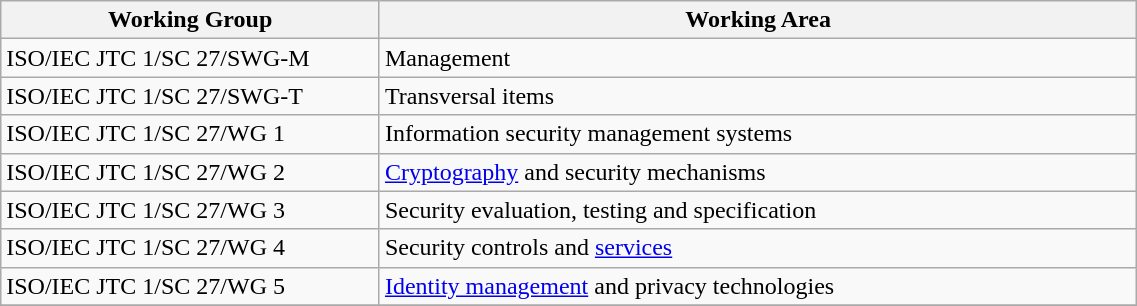<table class="wikitable" width="60%">
<tr>
<th width="20%">Working Group</th>
<th width="40%">Working Area</th>
</tr>
<tr>
<td>ISO/IEC JTC 1/SC 27/SWG-M</td>
<td>Management</td>
</tr>
<tr>
<td>ISO/IEC JTC 1/SC 27/SWG-T</td>
<td>Transversal items</td>
</tr>
<tr>
<td>ISO/IEC JTC 1/SC 27/WG 1</td>
<td>Information security management systems</td>
</tr>
<tr>
<td>ISO/IEC JTC 1/SC 27/WG 2</td>
<td><a href='#'>Cryptography</a> and security mechanisms</td>
</tr>
<tr>
<td>ISO/IEC JTC 1/SC 27/WG 3</td>
<td>Security evaluation, testing and specification</td>
</tr>
<tr>
<td>ISO/IEC JTC 1/SC 27/WG 4</td>
<td>Security controls and <a href='#'>services</a></td>
</tr>
<tr>
<td>ISO/IEC JTC 1/SC 27/WG 5</td>
<td><a href='#'>Identity management</a> and privacy technologies</td>
</tr>
<tr>
</tr>
</table>
